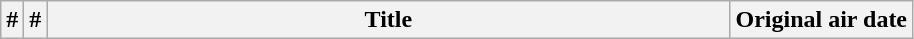<table class="wikitable plainrowheaders">
<tr>
<th>#</th>
<th>#</th>
<th style="width:28em;">Title</th>
<th>Original air date<br>











</th>
</tr>
</table>
